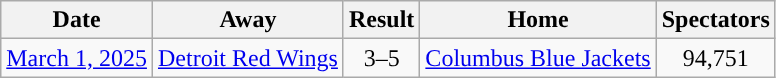<table class="wikitable" style="text-align:center">
<tr>
<th style="text-align:center;">Date</th>
<th style="text-align:center;">Away</th>
<th style="text-align:center;">Result</th>
<th style="text-align:center;">Home</th>
<th style="text-align:center;">Spectators</th>
</tr>
<tr>
<td><a href='#'>March 1, 2025</a></td>
<td><a href='#'>Detroit Red Wings</a></td>
<td style="text-align:center;">3–5</td>
<td><a href='#'>Columbus Blue Jackets</a></td>
<td>94,751</td>
</tr>
</table>
